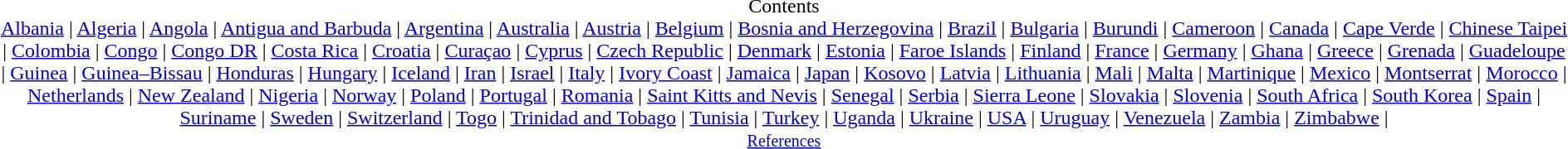<table class="toc" |>
<tr>
<td align=center>Contents<br><div><a href='#'>Albania</a> | <a href='#'>Algeria</a> | <a href='#'>Angola</a> | <a href='#'>Antigua and Barbuda</a> | <a href='#'>Argentina</a> | <a href='#'>Australia</a> | <a href='#'>Austria</a> | <a href='#'>Belgium</a> | <a href='#'>Bosnia and Herzegovina</a> | <a href='#'>Brazil</a> | <a href='#'>Bulgaria</a> | <a href='#'>Burundi</a> | <a href='#'>Cameroon</a> | <a href='#'>Canada</a> | <a href='#'>Cape Verde</a> | <a href='#'>Chinese Taipei</a> | <a href='#'>Colombia</a> | <a href='#'>Congo</a> | <a href='#'>Congo DR</a> | <a href='#'>Costa Rica</a> | <a href='#'>Croatia</a> | <a href='#'>Curaçao</a> | <a href='#'>Cyprus</a> | <a href='#'>Czech Republic</a> | <a href='#'>Denmark</a> | <a href='#'>Estonia</a> | <a href='#'>Faroe Islands</a> | <a href='#'>Finland</a> | <a href='#'>France</a> | <a href='#'>Germany</a> | <a href='#'>Ghana</a> | <a href='#'>Greece</a> | <a href='#'>Grenada</a> | <a href='#'>Guadeloupe</a> | <a href='#'>Guinea</a> | <a href='#'>Guinea–Bissau</a> | <a href='#'>Honduras</a> | <a href='#'>Hungary</a> | <a href='#'>Iceland</a> | <a href='#'>Iran</a> | <a href='#'>Israel</a> | <a href='#'>Italy</a> | <a href='#'>Ivory Coast</a> | <a href='#'>Jamaica</a> | <a href='#'>Japan</a> | <a href='#'>Kosovo</a> | <a href='#'>Latvia</a> | <a href='#'>Lithuania</a> | <a href='#'>Mali</a> | <a href='#'>Malta</a> | <a href='#'>Martinique</a> | <a href='#'>Mexico</a> | <a href='#'>Montserrat</a> | <a href='#'>Morocco</a> | <a href='#'>Netherlands</a> | <a href='#'>New Zealand</a> | <a href='#'>Nigeria</a> | <a href='#'>Norway</a> | <a href='#'>Poland</a> | <a href='#'>Portugal</a> | <a href='#'>Romania</a> | <a href='#'>Saint Kitts and Nevis</a> | <a href='#'>Senegal</a> | <a href='#'>Serbia</a> | <a href='#'>Sierra Leone</a> | <a href='#'>Slovakia</a> | <a href='#'>Slovenia</a> | <a href='#'>South Africa</a> | <a href='#'>South Korea</a> | <a href='#'>Spain</a> | <a href='#'>Suriname</a> | <a href='#'>Sweden</a> | <a href='#'>Switzerland</a> | <a href='#'>Togo</a> | <a href='#'>Trinidad and Tobago</a> | <a href='#'>Tunisia</a> | <a href='#'>Turkey</a> | <a href='#'>Uganda</a> | <a href='#'>Ukraine</a> | <a href='#'>USA</a> | <a href='#'>Uruguay</a> | <a href='#'>Venezuela</a> | <a href='#'>Zambia</a> | <a href='#'>Zimbabwe</a> | </div><small><a href='#'>References</a></small></td>
</tr>
</table>
